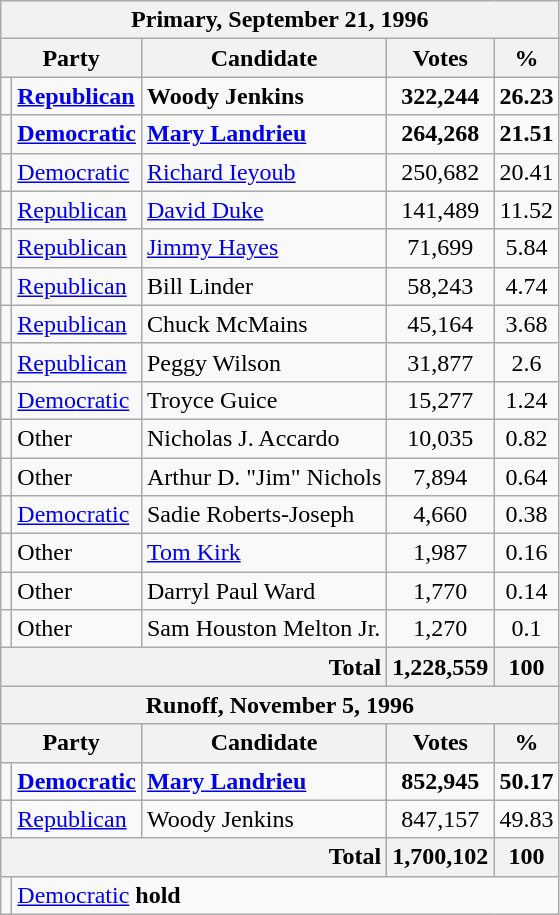<table class=wikitable>
<tr>
<th colspan = 6>Primary, September 21, 1996</th>
</tr>
<tr>
<th colspan=2>Party</th>
<th>Candidate</th>
<th>Votes</th>
<th>%</th>
</tr>
<tr>
<td></td>
<td><strong><a href='#'>Republican</a></strong></td>
<td><strong>Woody Jenkins</strong></td>
<td align=center><strong>322,244</strong></td>
<td align=center><strong>26.23</strong></td>
</tr>
<tr>
<td></td>
<td><strong><a href='#'>Democratic</a></strong></td>
<td><strong><a href='#'>Mary Landrieu</a></strong></td>
<td align=center><strong>264,268</strong></td>
<td align=center><strong>21.51</strong></td>
</tr>
<tr>
<td></td>
<td><a href='#'>Democratic</a></td>
<td><a href='#'>Richard Ieyoub</a></td>
<td align=center>250,682</td>
<td align=center>20.41</td>
</tr>
<tr>
<td></td>
<td><a href='#'>Republican</a></td>
<td><a href='#'>David Duke</a></td>
<td align=center>141,489</td>
<td align=center>11.52</td>
</tr>
<tr>
<td></td>
<td><a href='#'>Republican</a></td>
<td><a href='#'>Jimmy Hayes</a></td>
<td align=center>71,699</td>
<td align=center>5.84</td>
</tr>
<tr>
<td></td>
<td><a href='#'>Republican</a></td>
<td>Bill Linder</td>
<td align=center>58,243</td>
<td align=center>4.74</td>
</tr>
<tr>
<td></td>
<td><a href='#'>Republican</a></td>
<td>Chuck McMains</td>
<td align=center>45,164</td>
<td align=center>3.68</td>
</tr>
<tr>
<td></td>
<td><a href='#'>Republican</a></td>
<td>Peggy Wilson</td>
<td align=center>31,877</td>
<td align=center>2.6</td>
</tr>
<tr>
<td></td>
<td><a href='#'>Democratic</a></td>
<td>Troyce Guice</td>
<td align=center>15,277</td>
<td align=center>1.24</td>
</tr>
<tr>
<td></td>
<td>Other</td>
<td>Nicholas J. Accardo</td>
<td align=center>10,035</td>
<td align=center>0.82</td>
</tr>
<tr>
<td></td>
<td>Other</td>
<td>Arthur D. "Jim" Nichols</td>
<td align=center>7,894</td>
<td align=center>0.64</td>
</tr>
<tr>
<td></td>
<td><a href='#'>Democratic</a></td>
<td>Sadie Roberts-Joseph</td>
<td align=center>4,660</td>
<td align=center>0.38</td>
</tr>
<tr>
<td></td>
<td>Other</td>
<td><a href='#'>Tom Kirk</a></td>
<td align=center>1,987</td>
<td align=center>0.16</td>
</tr>
<tr>
<td></td>
<td>Other</td>
<td>Darryl Paul Ward</td>
<td align=center>1,770</td>
<td align=center>0.14</td>
</tr>
<tr>
<td></td>
<td>Other</td>
<td>Sam Houston Melton Jr.</td>
<td align=center>1,270</td>
<td align=center>0.1</td>
</tr>
<tr>
<th colspan=3; style="text-align:right;">Total</th>
<th align=center>1,228,559</th>
<th align=center>100</th>
</tr>
<tr>
<th colspan = 6>Runoff, November 5, 1996</th>
</tr>
<tr>
<th colspan=2>Party</th>
<th>Candidate</th>
<th>Votes</th>
<th>%</th>
</tr>
<tr>
<td></td>
<td><strong><a href='#'>Democratic</a></strong></td>
<td><strong><a href='#'>Mary Landrieu</a></strong></td>
<td align=center><strong>852,945</strong></td>
<td align=center><strong>50.17</strong></td>
</tr>
<tr>
<td></td>
<td><a href='#'>Republican</a></td>
<td>Woody Jenkins</td>
<td align=center>847,157</td>
<td align=center>49.83</td>
</tr>
<tr>
<th colspan=3; style="text-align:right;">Total</th>
<th align=center>1,700,102</th>
<th align=center>100</th>
</tr>
<tr>
<td></td>
<td colspan=6; style="text-align:left;"><a href='#'>Democratic</a> <strong>hold</strong></td>
</tr>
</table>
